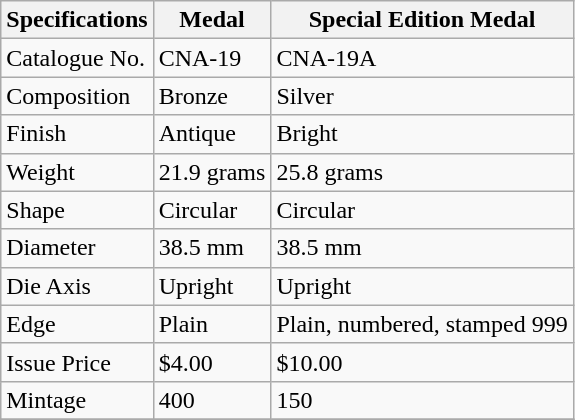<table class="wikitable">
<tr>
<th>Specifications</th>
<th>Medal</th>
<th>Special Edition Medal</th>
</tr>
<tr>
<td>Catalogue No.</td>
<td>CNA-19</td>
<td>CNA-19A</td>
</tr>
<tr>
<td>Composition</td>
<td>Bronze</td>
<td>Silver</td>
</tr>
<tr>
<td>Finish</td>
<td>Antique</td>
<td>Bright</td>
</tr>
<tr>
<td>Weight</td>
<td>21.9 grams</td>
<td>25.8 grams</td>
</tr>
<tr>
<td>Shape</td>
<td>Circular</td>
<td>Circular</td>
</tr>
<tr>
<td>Diameter</td>
<td>38.5 mm</td>
<td>38.5 mm</td>
</tr>
<tr>
<td>Die Axis</td>
<td>Upright</td>
<td>Upright</td>
</tr>
<tr>
<td>Edge</td>
<td>Plain</td>
<td>Plain, numbered, stamped 999</td>
</tr>
<tr>
<td>Issue Price</td>
<td>$4.00</td>
<td>$10.00</td>
</tr>
<tr>
<td>Mintage</td>
<td>400</td>
<td>150</td>
</tr>
<tr>
</tr>
</table>
